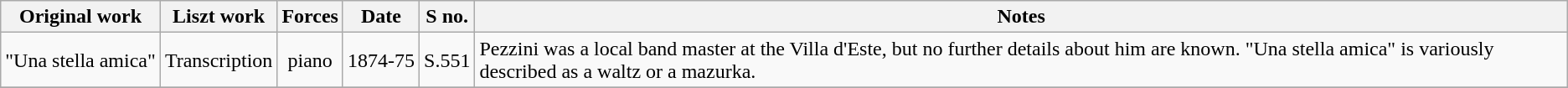<table class="wikitable">
<tr>
<th>Original work</th>
<th>Liszt work</th>
<th>Forces</th>
<th>Date</th>
<th>S no.</th>
<th>Notes</th>
</tr>
<tr>
<td>"Una stella amica"</td>
<td>Transcription</td>
<td style="text-align: center">piano</td>
<td>1874‑75</td>
<td>S.551</td>
<td>Pezzini was a local band master at the Villa d'Este, but no further details about him are known. "Una stella amica" is variously described as a waltz or a mazurka.</td>
</tr>
<tr>
</tr>
</table>
